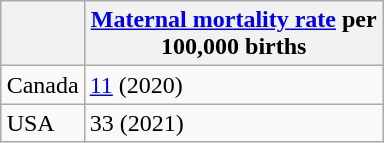<table class=wikitable style="float:right; clear:right;">
<tr>
<th></th>
<th style=max-width:12em><a href='#'>Maternal mortality rate</a> per 100,000 births</th>
</tr>
<tr>
<td>Canada</td>
<td><a href='#'>11</a> (2020)</td>
</tr>
<tr>
<td>USA</td>
<td>33 (2021)</td>
</tr>
</table>
